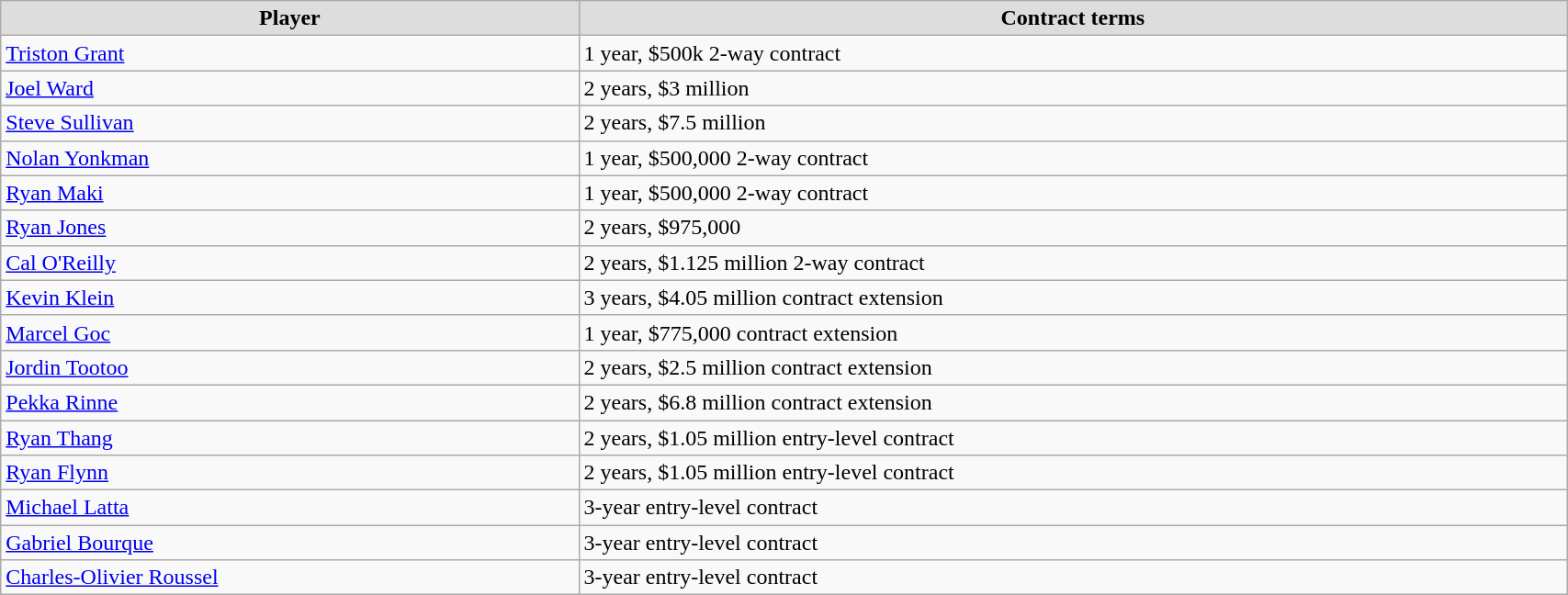<table class="wikitable" width=90%>
<tr align="center"  bgcolor="#dddddd">
<td><strong>Player</strong></td>
<td><strong>Contract terms</strong></td>
</tr>
<tr>
<td><a href='#'>Triston Grant</a></td>
<td>1 year, $500k 2-way contract</td>
</tr>
<tr>
<td><a href='#'>Joel Ward</a></td>
<td>2 years, $3 million</td>
</tr>
<tr>
<td><a href='#'>Steve Sullivan</a></td>
<td>2 years, $7.5 million</td>
</tr>
<tr>
<td><a href='#'>Nolan Yonkman</a></td>
<td>1 year, $500,000 2-way contract</td>
</tr>
<tr>
<td><a href='#'>Ryan Maki</a></td>
<td>1 year, $500,000 2-way contract</td>
</tr>
<tr>
<td><a href='#'>Ryan Jones</a></td>
<td>2 years, $975,000</td>
</tr>
<tr>
<td><a href='#'>Cal O'Reilly</a></td>
<td>2 years, $1.125 million 2-way contract</td>
</tr>
<tr>
<td><a href='#'>Kevin Klein</a></td>
<td>3 years, $4.05 million contract extension</td>
</tr>
<tr>
<td><a href='#'>Marcel Goc</a></td>
<td>1 year, $775,000 contract extension</td>
</tr>
<tr>
<td><a href='#'>Jordin Tootoo</a></td>
<td>2 years, $2.5 million contract extension</td>
</tr>
<tr>
<td><a href='#'>Pekka Rinne</a></td>
<td>2 years, $6.8 million contract extension</td>
</tr>
<tr>
<td><a href='#'>Ryan Thang</a></td>
<td>2 years, $1.05 million entry-level contract</td>
</tr>
<tr>
<td><a href='#'>Ryan Flynn</a></td>
<td>2 years, $1.05 million entry-level contract</td>
</tr>
<tr>
<td><a href='#'>Michael Latta</a></td>
<td>3-year entry-level contract</td>
</tr>
<tr>
<td><a href='#'>Gabriel Bourque</a></td>
<td>3-year entry-level contract</td>
</tr>
<tr>
<td><a href='#'>Charles-Olivier Roussel</a></td>
<td>3-year entry-level contract</td>
</tr>
</table>
